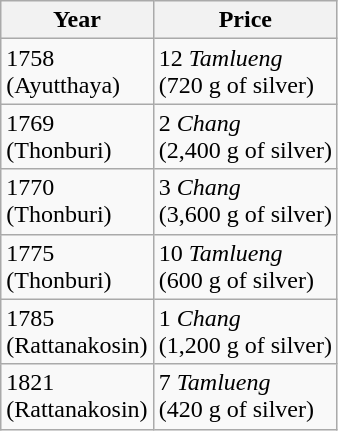<table class="wikitable">
<tr>
<th>Year</th>
<th>Price</th>
</tr>
<tr>
<td>1758<br>(Ayutthaya)</td>
<td>12 <em>Tamlueng</em><br>(720 g of silver)</td>
</tr>
<tr>
<td>1769<br>(Thonburi)</td>
<td>2 <em>Chang</em><br>(2,400 g of silver)</td>
</tr>
<tr>
<td>1770<br>(Thonburi)</td>
<td>3 <em>Chang</em><br>(3,600 g of silver)</td>
</tr>
<tr>
<td>1775<br>(Thonburi)</td>
<td>10 <em>Tamlueng</em><br>(600 g of silver)</td>
</tr>
<tr>
<td>1785<br>(Rattanakosin)</td>
<td>1 <em>Chang</em><br>(1,200 g of silver)</td>
</tr>
<tr>
<td>1821<br>(Rattanakosin)</td>
<td>7 <em>Tamlueng</em><br>(420 g of silver)</td>
</tr>
</table>
